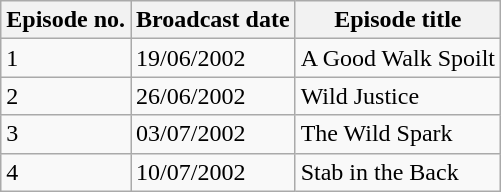<table class="wikitable">
<tr>
<th>Episode no.</th>
<th>Broadcast date</th>
<th>Episode title</th>
</tr>
<tr>
<td>1</td>
<td>19/06/2002</td>
<td>A Good Walk Spoilt</td>
</tr>
<tr>
<td>2</td>
<td>26/06/2002</td>
<td>Wild Justice</td>
</tr>
<tr>
<td>3</td>
<td>03/07/2002</td>
<td>The Wild Spark</td>
</tr>
<tr>
<td>4</td>
<td>10/07/2002</td>
<td>Stab in the Back</td>
</tr>
</table>
